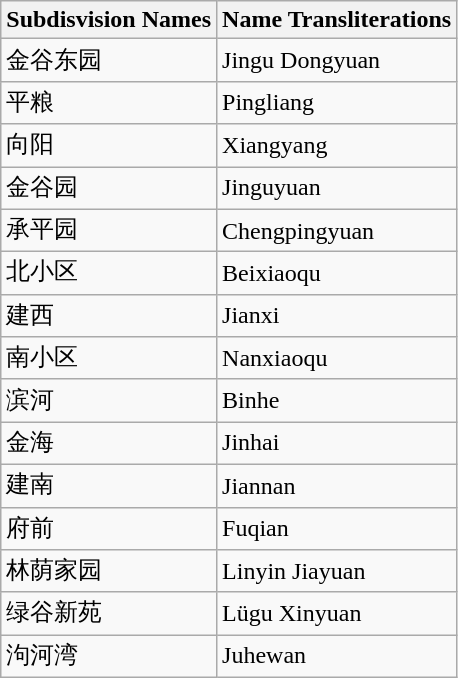<table class="wikitable sortable">
<tr>
<th>Subdisvision Names</th>
<th>Name Transliterations</th>
</tr>
<tr>
<td>金谷东园</td>
<td>Jingu Dongyuan</td>
</tr>
<tr>
<td>平粮</td>
<td>Pingliang</td>
</tr>
<tr>
<td>向阳</td>
<td>Xiangyang</td>
</tr>
<tr>
<td>金谷园</td>
<td>Jinguyuan</td>
</tr>
<tr>
<td>承平园</td>
<td>Chengpingyuan</td>
</tr>
<tr>
<td>北小区</td>
<td>Beixiaoqu</td>
</tr>
<tr>
<td>建西</td>
<td>Jianxi</td>
</tr>
<tr>
<td>南小区</td>
<td>Nanxiaoqu</td>
</tr>
<tr>
<td>滨河</td>
<td>Binhe</td>
</tr>
<tr>
<td>金海</td>
<td>Jinhai</td>
</tr>
<tr>
<td>建南</td>
<td>Jiannan</td>
</tr>
<tr>
<td>府前</td>
<td>Fuqian</td>
</tr>
<tr>
<td>林荫家园</td>
<td>Linyin Jiayuan</td>
</tr>
<tr>
<td>绿谷新苑</td>
<td>Lügu Xinyuan</td>
</tr>
<tr>
<td>泃河湾</td>
<td>Juhewan</td>
</tr>
</table>
